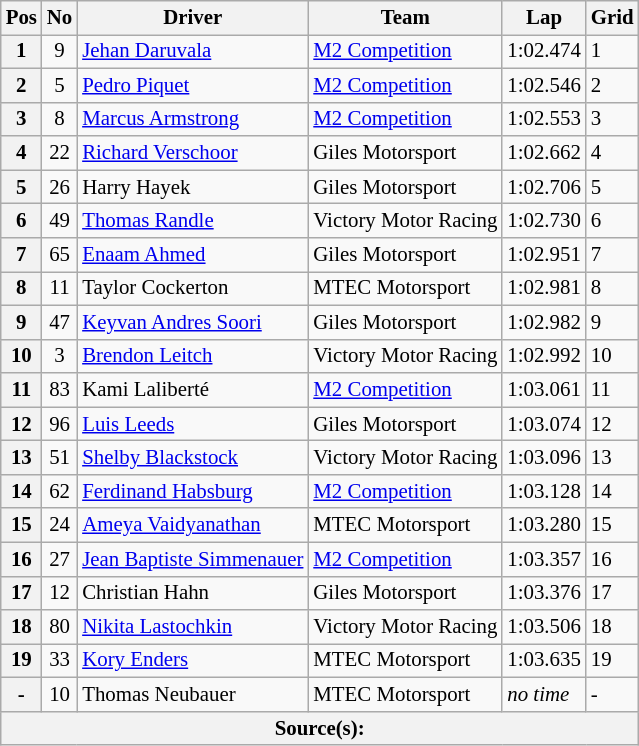<table class="wikitable" style="font-size: 87%">
<tr>
<th>Pos</th>
<th>No</th>
<th>Driver</th>
<th>Team</th>
<th>Lap</th>
<th>Grid</th>
</tr>
<tr>
<th>1</th>
<td style="text-align:center;">9</td>
<td> <a href='#'>Jehan Daruvala</a></td>
<td><a href='#'>M2 Competition</a></td>
<td>1:02.474</td>
<td>1</td>
</tr>
<tr>
<th>2</th>
<td style="text-align:center;">5</td>
<td> <a href='#'>Pedro Piquet</a></td>
<td><a href='#'>M2 Competition</a></td>
<td>1:02.546</td>
<td>2</td>
</tr>
<tr>
<th>3</th>
<td style="text-align:center;">8</td>
<td> <a href='#'>Marcus Armstrong</a></td>
<td><a href='#'>M2 Competition</a></td>
<td>1:02.553</td>
<td>3</td>
</tr>
<tr>
<th>4</th>
<td style="text-align:center;">22</td>
<td> <a href='#'>Richard Verschoor</a></td>
<td>Giles Motorsport</td>
<td>1:02.662</td>
<td>4</td>
</tr>
<tr>
<th>5</th>
<td style="text-align:center;">26</td>
<td> Harry Hayek</td>
<td>Giles Motorsport</td>
<td>1:02.706</td>
<td>5</td>
</tr>
<tr>
<th>6</th>
<td style="text-align:center;">49</td>
<td> <a href='#'>Thomas Randle</a></td>
<td>Victory Motor Racing</td>
<td>1:02.730</td>
<td>6</td>
</tr>
<tr>
<th>7</th>
<td style="text-align:center;">65</td>
<td> <a href='#'>Enaam Ahmed</a></td>
<td>Giles Motorsport</td>
<td>1:02.951</td>
<td>7</td>
</tr>
<tr>
<th>8</th>
<td style="text-align:center;">11</td>
<td> Taylor Cockerton</td>
<td>MTEC Motorsport</td>
<td>1:02.981</td>
<td>8</td>
</tr>
<tr>
<th>9</th>
<td style="text-align:center;">47</td>
<td> <a href='#'>Keyvan Andres Soori</a></td>
<td>Giles Motorsport</td>
<td>1:02.982</td>
<td>9</td>
</tr>
<tr>
<th>10</th>
<td style="text-align:center;">3</td>
<td> <a href='#'>Brendon Leitch</a></td>
<td>Victory Motor Racing</td>
<td>1:02.992</td>
<td>10</td>
</tr>
<tr>
<th>11</th>
<td style="text-align:center;">83</td>
<td> Kami Laliberté</td>
<td><a href='#'>M2 Competition</a></td>
<td>1:03.061</td>
<td>11</td>
</tr>
<tr>
<th>12</th>
<td style="text-align:center;">96</td>
<td> <a href='#'>Luis Leeds</a></td>
<td>Giles Motorsport</td>
<td>1:03.074</td>
<td>12</td>
</tr>
<tr>
<th>13</th>
<td style="text-align:center;">51</td>
<td> <a href='#'>Shelby Blackstock</a></td>
<td>Victory Motor Racing</td>
<td>1:03.096</td>
<td>13</td>
</tr>
<tr>
<th>14</th>
<td style="text-align:center;">62</td>
<td> <a href='#'>Ferdinand Habsburg</a></td>
<td><a href='#'>M2 Competition</a></td>
<td>1:03.128</td>
<td>14</td>
</tr>
<tr>
<th>15</th>
<td style="text-align:center;">24</td>
<td> <a href='#'>Ameya Vaidyanathan</a></td>
<td>MTEC Motorsport</td>
<td>1:03.280</td>
<td>15</td>
</tr>
<tr>
<th>16</th>
<td style="text-align:center;">27</td>
<td> <a href='#'>Jean Baptiste Simmenauer</a></td>
<td><a href='#'>M2 Competition</a></td>
<td>1:03.357</td>
<td>16</td>
</tr>
<tr>
<th>17</th>
<td style="text-align:center;">12</td>
<td> Christian Hahn</td>
<td>Giles Motorsport</td>
<td>1:03.376</td>
<td>17</td>
</tr>
<tr>
<th>18</th>
<td style="text-align:center;">80</td>
<td> <a href='#'>Nikita Lastochkin</a></td>
<td>Victory Motor Racing</td>
<td>1:03.506</td>
<td>18</td>
</tr>
<tr>
<th>19</th>
<td style="text-align:center;">33</td>
<td> <a href='#'>Kory Enders</a></td>
<td>MTEC Motorsport</td>
<td>1:03.635</td>
<td>19</td>
</tr>
<tr>
<th>-</th>
<td style="text-align:center;">10</td>
<td> Thomas Neubauer</td>
<td>MTEC Motorsport</td>
<td><em>no time</em></td>
<td>-</td>
</tr>
<tr>
<th colspan="6">Source(s): </th>
</tr>
</table>
